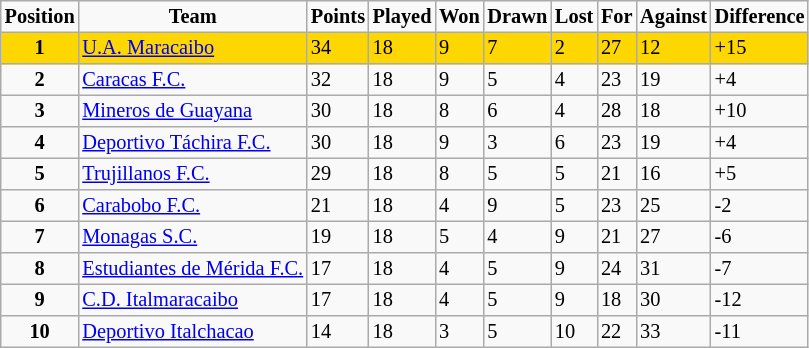<table border="2" cellpadding="2" cellspacing="0" style="margin: 0; background: #f9f9f9; border: 1px #aaa solid; border-collapse: collapse; font-size: 85%;">
<tr>
<th>Position</th>
<th>Team</th>
<th>Points</th>
<th>Played</th>
<th>Won</th>
<th>Drawn</th>
<th>Lost</th>
<th>For</th>
<th>Against</th>
<th>Difference</th>
</tr>
<tr bgcolor="gold">
<th>1</th>
<td><a href='#'>U.A. Maracaibo</a></td>
<td>34</td>
<td>18</td>
<td>9</td>
<td>7</td>
<td>2</td>
<td>27</td>
<td>12</td>
<td>+15</td>
</tr>
<tr>
<th>2</th>
<td><a href='#'>Caracas F.C.</a></td>
<td>32</td>
<td>18</td>
<td>9</td>
<td>5</td>
<td>4</td>
<td>23</td>
<td>19</td>
<td>+4</td>
</tr>
<tr>
<th>3</th>
<td><a href='#'>Mineros de Guayana</a></td>
<td>30</td>
<td>18</td>
<td>8</td>
<td>6</td>
<td>4</td>
<td>28</td>
<td>18</td>
<td>+10</td>
</tr>
<tr>
<th>4</th>
<td><a href='#'>Deportivo Táchira F.C.</a></td>
<td>30</td>
<td>18</td>
<td>9</td>
<td>3</td>
<td>6</td>
<td>23</td>
<td>19</td>
<td>+4</td>
</tr>
<tr>
<th>5</th>
<td><a href='#'>Trujillanos F.C.</a></td>
<td>29</td>
<td>18</td>
<td>8</td>
<td>5</td>
<td>5</td>
<td>21</td>
<td>16</td>
<td>+5</td>
</tr>
<tr>
<th>6</th>
<td><a href='#'>Carabobo F.C.</a></td>
<td>21</td>
<td>18</td>
<td>4</td>
<td>9</td>
<td>5</td>
<td>23</td>
<td>25</td>
<td>-2</td>
</tr>
<tr>
<th>7</th>
<td><a href='#'>Monagas S.C.</a></td>
<td>19</td>
<td>18</td>
<td>5</td>
<td>4</td>
<td>9</td>
<td>21</td>
<td>27</td>
<td>-6</td>
</tr>
<tr>
<th>8</th>
<td><a href='#'>Estudiantes de Mérida F.C.</a></td>
<td>17</td>
<td>18</td>
<td>4</td>
<td>5</td>
<td>9</td>
<td>24</td>
<td>31</td>
<td>-7</td>
</tr>
<tr>
<th>9</th>
<td><a href='#'>C.D. Italmaracaibo</a></td>
<td>17</td>
<td>18</td>
<td>4</td>
<td>5</td>
<td>9</td>
<td>18</td>
<td>30</td>
<td>-12</td>
</tr>
<tr>
<th>10</th>
<td><a href='#'>Deportivo Italchacao</a></td>
<td>14</td>
<td>18</td>
<td>3</td>
<td>5</td>
<td>10</td>
<td>22</td>
<td>33</td>
<td>-11</td>
</tr>
</table>
